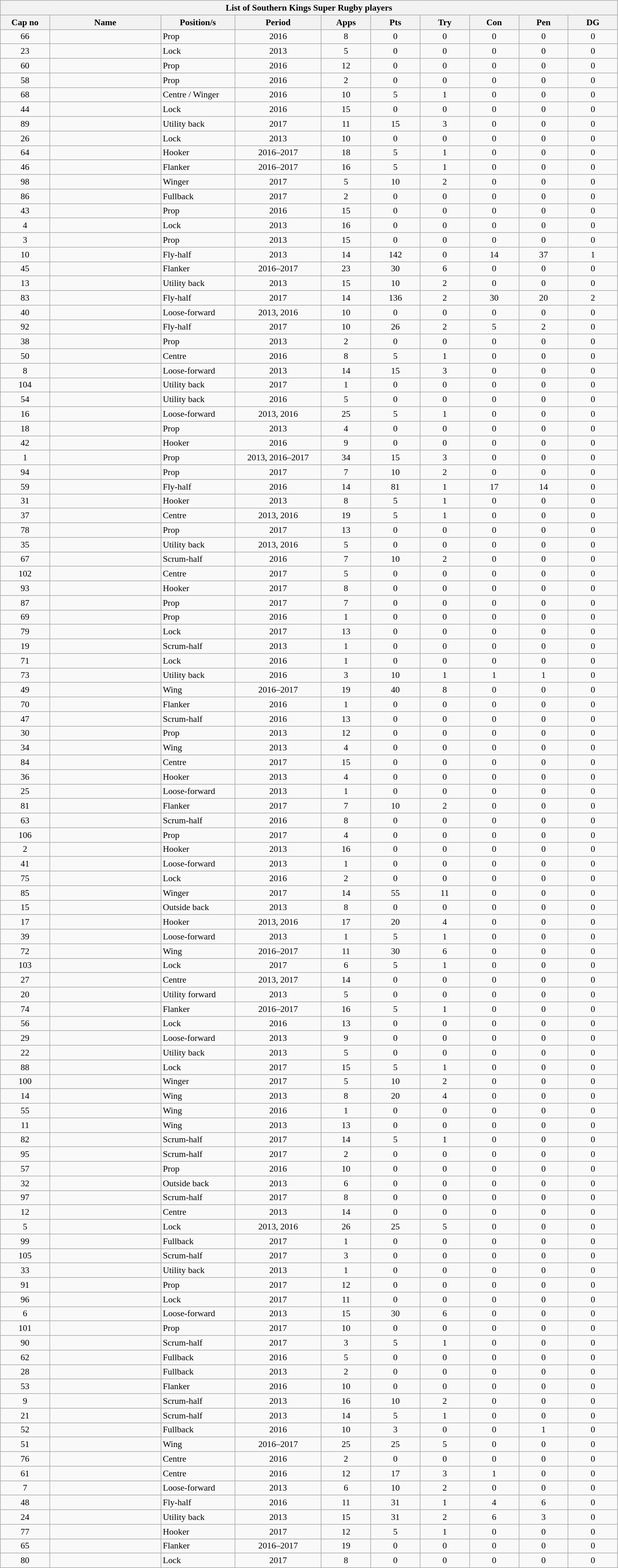<table class="wikitable sortable" style="text-align:center; font-size:90%; width:80%">
<tr>
<th colspan="100%">List of Southern Kings Super Rugby players</th>
</tr>
<tr>
<th style="width:8%;">Cap no</th>
<th style="width:18%;">Name</th>
<th style="width:12%;">Position/s</th>
<th style="width:14%;">Period</th>
<th style="width:8%;">Apps</th>
<th style="width:8%;">Pts</th>
<th style="width:8%;">Try</th>
<th style="width:8%;">Con</th>
<th style="width:8%;">Pen</th>
<th style="width:8%;">DG</th>
</tr>
<tr>
<td>66</td>
<td style="text-align:left;"></td>
<td style="text-align:left;">Prop</td>
<td>2016</td>
<td>8</td>
<td>0</td>
<td>0</td>
<td>0</td>
<td>0</td>
<td>0</td>
</tr>
<tr>
<td>23</td>
<td style="text-align:left;"></td>
<td style="text-align:left;">Lock</td>
<td>2013</td>
<td>5</td>
<td>0</td>
<td>0</td>
<td>0</td>
<td>0</td>
<td>0</td>
</tr>
<tr>
<td>60</td>
<td style="text-align:left;"></td>
<td style="text-align:left;">Prop</td>
<td>2016</td>
<td>12</td>
<td>0</td>
<td>0</td>
<td>0</td>
<td>0</td>
<td>0</td>
</tr>
<tr>
<td>58</td>
<td style="text-align:left;"></td>
<td style="text-align:left;">Prop</td>
<td>2016</td>
<td>2</td>
<td>0</td>
<td>0</td>
<td>0</td>
<td>0</td>
<td>0</td>
</tr>
<tr>
<td>68</td>
<td style="text-align:left;"></td>
<td style="text-align:left;">Centre / Winger</td>
<td>2016</td>
<td>10</td>
<td>5</td>
<td>1</td>
<td>0</td>
<td>0</td>
<td>0</td>
</tr>
<tr>
<td>44</td>
<td style="text-align:left;"></td>
<td style="text-align:left;">Lock</td>
<td>2016</td>
<td>15</td>
<td>0</td>
<td>0</td>
<td>0</td>
<td>0</td>
<td>0</td>
</tr>
<tr>
<td>89</td>
<td style="text-align:left;"></td>
<td style="text-align:left;">Utility back</td>
<td>2017</td>
<td>11</td>
<td>15</td>
<td>3</td>
<td>0</td>
<td>0</td>
<td>0</td>
</tr>
<tr>
<td>26</td>
<td style="text-align:left;"></td>
<td style="text-align:left;">Lock</td>
<td>2013</td>
<td>10</td>
<td>0</td>
<td>0</td>
<td>0</td>
<td>0</td>
<td>0</td>
</tr>
<tr>
<td>64</td>
<td style="text-align:left;"></td>
<td style="text-align:left;">Hooker</td>
<td>2016–2017</td>
<td>18</td>
<td>5</td>
<td>1</td>
<td>0</td>
<td>0</td>
<td>0</td>
</tr>
<tr>
<td>46</td>
<td style="text-align:left;"></td>
<td style="text-align:left;">Flanker</td>
<td>2016–2017</td>
<td>16</td>
<td>5</td>
<td>1</td>
<td>0</td>
<td>0</td>
<td>0</td>
</tr>
<tr>
<td>98</td>
<td style="text-align:left;"></td>
<td style="text-align:left;">Winger</td>
<td>2017</td>
<td>5</td>
<td>10</td>
<td>2</td>
<td>0</td>
<td>0</td>
<td>0</td>
</tr>
<tr>
<td>86</td>
<td style="text-align:left;"></td>
<td style="text-align:left;">Fullback</td>
<td>2017</td>
<td>2</td>
<td>0</td>
<td>0</td>
<td>0</td>
<td>0</td>
<td>0</td>
</tr>
<tr>
<td>43</td>
<td style="text-align:left;"></td>
<td style="text-align:left;">Prop</td>
<td>2016</td>
<td>15</td>
<td>0</td>
<td>0</td>
<td>0</td>
<td>0</td>
<td>0</td>
</tr>
<tr>
<td>4</td>
<td style="text-align:left;"></td>
<td style="text-align:left;">Lock</td>
<td>2013</td>
<td>16</td>
<td>0</td>
<td>0</td>
<td>0</td>
<td>0</td>
<td>0</td>
</tr>
<tr>
<td>3</td>
<td style="text-align:left;"></td>
<td style="text-align:left;">Prop</td>
<td>2013</td>
<td>15</td>
<td>0</td>
<td>0</td>
<td>0</td>
<td>0</td>
<td>0</td>
</tr>
<tr>
<td>10</td>
<td style="text-align:left;"></td>
<td style="text-align:left;">Fly-half</td>
<td>2013</td>
<td>14</td>
<td>142</td>
<td>0</td>
<td>14</td>
<td>37</td>
<td>1</td>
</tr>
<tr>
<td>45</td>
<td style="text-align:left;"></td>
<td style="text-align:left;">Flanker</td>
<td>2016–2017</td>
<td>23</td>
<td>30</td>
<td>6</td>
<td>0</td>
<td>0</td>
<td>0</td>
</tr>
<tr>
<td>13</td>
<td style="text-align:left;"></td>
<td style="text-align:left;">Utility back</td>
<td>2013</td>
<td>15</td>
<td>10</td>
<td>2</td>
<td>0</td>
<td>0</td>
<td>0</td>
</tr>
<tr>
<td>83</td>
<td style="text-align:left;"></td>
<td style="text-align:left;">Fly-half</td>
<td>2017</td>
<td>14</td>
<td>136</td>
<td>2</td>
<td>30</td>
<td>20</td>
<td>2</td>
</tr>
<tr>
<td>40</td>
<td style="text-align:left;"></td>
<td style="text-align:left;">Loose-forward</td>
<td>2013, 2016</td>
<td>10</td>
<td>0</td>
<td>0</td>
<td>0</td>
<td>0</td>
<td>0</td>
</tr>
<tr>
<td>92</td>
<td style="text-align:left;"></td>
<td style="text-align:left;">Fly-half</td>
<td>2017</td>
<td>10</td>
<td>26</td>
<td>2</td>
<td>5</td>
<td>2</td>
<td>0</td>
</tr>
<tr>
<td>38</td>
<td style="text-align:left;"></td>
<td style="text-align:left;">Prop</td>
<td>2013</td>
<td>2</td>
<td>0</td>
<td>0</td>
<td>0</td>
<td>0</td>
<td>0</td>
</tr>
<tr>
<td>50</td>
<td style="text-align:left;"></td>
<td style="text-align:left;">Centre</td>
<td>2016</td>
<td>8</td>
<td>5</td>
<td>1</td>
<td>0</td>
<td>0</td>
<td>0</td>
</tr>
<tr>
<td>8</td>
<td style="text-align:left;"></td>
<td style="text-align:left;">Loose-forward</td>
<td>2013</td>
<td>14</td>
<td>15</td>
<td>3</td>
<td>0</td>
<td>0</td>
<td>0</td>
</tr>
<tr>
<td>104</td>
<td style="text-align:left;"></td>
<td style="text-align:left;">Utility back</td>
<td>2017</td>
<td>1</td>
<td>0</td>
<td>0</td>
<td>0</td>
<td>0</td>
<td>0</td>
</tr>
<tr>
<td>54</td>
<td style="text-align:left;"></td>
<td style="text-align:left;">Utility back</td>
<td>2016</td>
<td>5</td>
<td>0</td>
<td>0</td>
<td>0</td>
<td>0</td>
<td>0</td>
</tr>
<tr>
<td>16</td>
<td style="text-align:left;"></td>
<td style="text-align:left;">Loose-forward</td>
<td>2013, 2016</td>
<td>25</td>
<td>5</td>
<td>1</td>
<td>0</td>
<td>0</td>
<td>0</td>
</tr>
<tr>
<td>18</td>
<td style="text-align:left;"></td>
<td style="text-align:left;">Prop</td>
<td>2013</td>
<td>4</td>
<td>0</td>
<td>0</td>
<td>0</td>
<td>0</td>
<td>0</td>
</tr>
<tr>
<td>42</td>
<td style="text-align:left;"></td>
<td style="text-align:left;">Hooker</td>
<td>2016</td>
<td>9</td>
<td>0</td>
<td>0</td>
<td>0</td>
<td>0</td>
<td>0</td>
</tr>
<tr>
<td>1</td>
<td style="text-align:left;"></td>
<td style="text-align:left;">Prop</td>
<td>2013, 2016–2017</td>
<td>34</td>
<td>15</td>
<td>3</td>
<td>0</td>
<td>0</td>
<td>0</td>
</tr>
<tr>
<td>94</td>
<td style="text-align:left;"></td>
<td style="text-align:left;">Prop</td>
<td>2017</td>
<td>7</td>
<td>10</td>
<td>2</td>
<td>0</td>
<td>0</td>
<td>0</td>
</tr>
<tr>
<td>59</td>
<td style="text-align:left;"></td>
<td style="text-align:left;">Fly-half</td>
<td>2016</td>
<td>14</td>
<td>81</td>
<td>1</td>
<td>17</td>
<td>14</td>
<td>0</td>
</tr>
<tr>
<td>31</td>
<td style="text-align:left;"></td>
<td style="text-align:left;">Hooker</td>
<td>2013</td>
<td>8</td>
<td>5</td>
<td>1</td>
<td>0</td>
<td>0</td>
<td>0</td>
</tr>
<tr>
<td>37</td>
<td style="text-align:left;"></td>
<td style="text-align:left;">Centre</td>
<td>2013, 2016</td>
<td>19</td>
<td>5</td>
<td>1</td>
<td>0</td>
<td>0</td>
<td>0</td>
</tr>
<tr>
<td>78</td>
<td style="text-align:left;"></td>
<td style="text-align:left;">Prop</td>
<td>2017</td>
<td>13</td>
<td>0</td>
<td>0</td>
<td>0</td>
<td>0</td>
<td>0</td>
</tr>
<tr>
<td>35</td>
<td style="text-align:left;"></td>
<td style="text-align:left;">Utility back</td>
<td>2013, 2016</td>
<td>5</td>
<td>0</td>
<td>0</td>
<td>0</td>
<td>0</td>
<td>0</td>
</tr>
<tr>
<td>67</td>
<td style="text-align:left;"></td>
<td style="text-align:left;">Scrum-half</td>
<td>2016</td>
<td>7</td>
<td>10</td>
<td>2</td>
<td>0</td>
<td>0</td>
<td>0</td>
</tr>
<tr>
<td>102</td>
<td style="text-align:left;"></td>
<td style="text-align:left;">Centre</td>
<td>2017</td>
<td>5</td>
<td>0</td>
<td>0</td>
<td>0</td>
<td>0</td>
<td>0</td>
</tr>
<tr>
<td>93</td>
<td style="text-align:left;"></td>
<td style="text-align:left;">Hooker</td>
<td>2017</td>
<td>8</td>
<td>0</td>
<td>0</td>
<td>0</td>
<td>0</td>
<td>0</td>
</tr>
<tr>
<td>87</td>
<td style="text-align:left;"></td>
<td style="text-align:left;">Prop</td>
<td>2017</td>
<td>7</td>
<td>0</td>
<td>0</td>
<td>0</td>
<td>0</td>
<td>0</td>
</tr>
<tr>
<td>69</td>
<td style="text-align:left;"></td>
<td style="text-align:left;">Prop</td>
<td>2016</td>
<td>1</td>
<td>0</td>
<td>0</td>
<td>0</td>
<td>0</td>
<td>0</td>
</tr>
<tr>
<td>79</td>
<td style="text-align:left;"></td>
<td style="text-align:left;">Lock</td>
<td>2017</td>
<td>13</td>
<td>0</td>
<td>0</td>
<td>0</td>
<td>0</td>
<td>0</td>
</tr>
<tr>
<td>19</td>
<td style="text-align:left;"></td>
<td style="text-align:left;">Scrum-half</td>
<td>2013</td>
<td>1</td>
<td>0</td>
<td>0</td>
<td>0</td>
<td>0</td>
<td>0</td>
</tr>
<tr>
<td>71</td>
<td style="text-align:left;"></td>
<td style="text-align:left;">Lock</td>
<td>2016</td>
<td>1</td>
<td>0</td>
<td>0</td>
<td>0</td>
<td>0</td>
<td>0</td>
</tr>
<tr>
<td>73</td>
<td style="text-align:left;"></td>
<td style="text-align:left;">Utility back</td>
<td>2016</td>
<td>3</td>
<td>10</td>
<td>1</td>
<td>1</td>
<td>1</td>
<td>0</td>
</tr>
<tr>
<td>49</td>
<td style="text-align:left;"></td>
<td style="text-align:left;">Wing</td>
<td>2016–2017</td>
<td>19</td>
<td>40</td>
<td>8</td>
<td>0</td>
<td>0</td>
<td>0</td>
</tr>
<tr>
<td>70</td>
<td style="text-align:left;"></td>
<td style="text-align:left;">Flanker</td>
<td>2016</td>
<td>1</td>
<td>0</td>
<td>0</td>
<td>0</td>
<td>0</td>
<td>0</td>
</tr>
<tr>
<td>47</td>
<td style="text-align:left;"></td>
<td style="text-align:left;">Scrum-half</td>
<td>2016</td>
<td>13</td>
<td>0</td>
<td>0</td>
<td>0</td>
<td>0</td>
<td>0</td>
</tr>
<tr>
<td>30</td>
<td style="text-align:left;"></td>
<td style="text-align:left;">Prop</td>
<td>2013</td>
<td>12</td>
<td>0</td>
<td>0</td>
<td>0</td>
<td>0</td>
<td>0</td>
</tr>
<tr>
<td>34</td>
<td style="text-align:left;"></td>
<td style="text-align:left;">Wing</td>
<td>2013</td>
<td>4</td>
<td>0</td>
<td>0</td>
<td>0</td>
<td>0</td>
<td>0</td>
</tr>
<tr>
<td>84</td>
<td style="text-align:left;"></td>
<td style="text-align:left;">Centre</td>
<td>2017</td>
<td>15</td>
<td>0</td>
<td>0</td>
<td>0</td>
<td>0</td>
<td>0</td>
</tr>
<tr>
<td>36</td>
<td style="text-align:left;"></td>
<td style="text-align:left;">Hooker</td>
<td>2013</td>
<td>4</td>
<td>0</td>
<td>0</td>
<td>0</td>
<td>0</td>
<td>0</td>
</tr>
<tr>
<td>25</td>
<td style="text-align:left;"></td>
<td style="text-align:left;">Loose-forward</td>
<td>2013</td>
<td>1</td>
<td>0</td>
<td>0</td>
<td>0</td>
<td>0</td>
<td>0</td>
</tr>
<tr>
<td>81</td>
<td style="text-align:left;"></td>
<td style="text-align:left;">Flanker</td>
<td>2017</td>
<td>7</td>
<td>10</td>
<td>2</td>
<td>0</td>
<td>0</td>
<td>0</td>
</tr>
<tr>
<td>63</td>
<td style="text-align:left;"></td>
<td style="text-align:left;">Scrum-half</td>
<td>2016</td>
<td>8</td>
<td>0</td>
<td>0</td>
<td>0</td>
<td>0</td>
<td>0</td>
</tr>
<tr>
<td>106</td>
<td style="text-align:left;"></td>
<td style="text-align:left;">Prop</td>
<td>2017</td>
<td>4</td>
<td>0</td>
<td>0</td>
<td>0</td>
<td>0</td>
<td>0</td>
</tr>
<tr>
<td>2</td>
<td style="text-align:left;"></td>
<td style="text-align:left;">Hooker</td>
<td>2013</td>
<td>16</td>
<td>0</td>
<td>0</td>
<td>0</td>
<td>0</td>
<td>0</td>
</tr>
<tr>
<td>41</td>
<td style="text-align:left;"></td>
<td style="text-align:left;">Loose-forward</td>
<td>2013</td>
<td>1</td>
<td>0</td>
<td>0</td>
<td>0</td>
<td>0</td>
<td>0</td>
</tr>
<tr>
<td>75</td>
<td style="text-align:left;"></td>
<td style="text-align:left;">Lock</td>
<td>2016</td>
<td>2</td>
<td>0</td>
<td>0</td>
<td>0</td>
<td>0</td>
<td>0</td>
</tr>
<tr>
<td>85</td>
<td style="text-align:left;"></td>
<td style="text-align:left;">Winger</td>
<td>2017</td>
<td>14</td>
<td>55</td>
<td>11</td>
<td>0</td>
<td>0</td>
<td>0</td>
</tr>
<tr>
<td>15</td>
<td style="text-align:left;"></td>
<td style="text-align:left;">Outside back</td>
<td>2013</td>
<td>8</td>
<td>0</td>
<td>0</td>
<td>0</td>
<td>0</td>
<td>0</td>
</tr>
<tr>
<td>17</td>
<td style="text-align:left;"></td>
<td style="text-align:left;">Hooker</td>
<td>2013, 2016</td>
<td>17</td>
<td>20</td>
<td>4</td>
<td>0</td>
<td>0</td>
<td>0</td>
</tr>
<tr>
<td>39</td>
<td style="text-align:left;"></td>
<td style="text-align:left;">Loose-forward</td>
<td>2013</td>
<td>1</td>
<td>5</td>
<td>1</td>
<td>0</td>
<td>0</td>
<td>0</td>
</tr>
<tr>
<td>72</td>
<td style="text-align:left;"></td>
<td style="text-align:left;">Wing</td>
<td>2016–2017</td>
<td>11</td>
<td>30</td>
<td>6</td>
<td>0</td>
<td>0</td>
<td>0</td>
</tr>
<tr>
<td>103</td>
<td style="text-align:left;"></td>
<td style="text-align:left;">Lock</td>
<td>2017</td>
<td>6</td>
<td>5</td>
<td>1</td>
<td>0</td>
<td>0</td>
<td>0</td>
</tr>
<tr>
<td>27</td>
<td style="text-align:left;"></td>
<td style="text-align:left;">Centre</td>
<td>2013, 2017</td>
<td>14</td>
<td>0</td>
<td>0</td>
<td>0</td>
<td>0</td>
<td>0</td>
</tr>
<tr>
<td>20</td>
<td style="text-align:left;"></td>
<td style="text-align:left;">Utility forward</td>
<td>2013</td>
<td>5</td>
<td>0</td>
<td>0</td>
<td>0</td>
<td>0</td>
<td>0</td>
</tr>
<tr>
<td>74</td>
<td style="text-align:left;"></td>
<td style="text-align:left;">Flanker</td>
<td>2016–2017</td>
<td>16</td>
<td>5</td>
<td>1</td>
<td>0</td>
<td>0</td>
<td>0</td>
</tr>
<tr>
<td>56</td>
<td style="text-align:left;"></td>
<td style="text-align:left;">Lock</td>
<td>2016</td>
<td>13</td>
<td>0</td>
<td>0</td>
<td>0</td>
<td>0</td>
<td>0</td>
</tr>
<tr>
<td>29</td>
<td style="text-align:left;"></td>
<td style="text-align:left;">Loose-forward</td>
<td>2013</td>
<td>9</td>
<td>0</td>
<td>0</td>
<td>0</td>
<td>0</td>
<td>0</td>
</tr>
<tr>
<td>22</td>
<td style="text-align:left;"></td>
<td style="text-align:left;">Utility back</td>
<td>2013</td>
<td>5</td>
<td>0</td>
<td>0</td>
<td>0</td>
<td>0</td>
<td>0</td>
</tr>
<tr>
<td>88</td>
<td style="text-align:left;"></td>
<td style="text-align:left;">Lock</td>
<td>2017</td>
<td>15</td>
<td>5</td>
<td>1</td>
<td>0</td>
<td>0</td>
<td>0</td>
</tr>
<tr>
<td>100</td>
<td style="text-align:left;"></td>
<td style="text-align:left;">Winger</td>
<td>2017</td>
<td>5</td>
<td>10</td>
<td>2</td>
<td>0</td>
<td>0</td>
<td>0</td>
</tr>
<tr>
<td>14</td>
<td style="text-align:left;"></td>
<td style="text-align:left;">Wing</td>
<td>2013</td>
<td>8</td>
<td>20</td>
<td>4</td>
<td>0</td>
<td>0</td>
<td>0</td>
</tr>
<tr>
<td>55</td>
<td style="text-align:left;"></td>
<td style="text-align:left;">Wing</td>
<td>2016</td>
<td>1</td>
<td>0</td>
<td>0</td>
<td>0</td>
<td>0</td>
<td>0</td>
</tr>
<tr>
<td>11</td>
<td style="text-align:left;"></td>
<td style="text-align:left;">Wing</td>
<td>2013</td>
<td>13</td>
<td>0</td>
<td>0</td>
<td>0</td>
<td>0</td>
<td>0</td>
</tr>
<tr>
<td>82</td>
<td style="text-align:left;"></td>
<td style="text-align:left;">Scrum-half</td>
<td>2017</td>
<td>14</td>
<td>5</td>
<td>1</td>
<td>0</td>
<td>0</td>
<td>0</td>
</tr>
<tr>
<td>95</td>
<td style="text-align:left;"></td>
<td style="text-align:left;">Scrum-half</td>
<td>2017</td>
<td>2</td>
<td>0</td>
<td>0</td>
<td>0</td>
<td>0</td>
<td>0</td>
</tr>
<tr>
<td>57</td>
<td style="text-align:left;"></td>
<td style="text-align:left;">Prop</td>
<td>2016</td>
<td>10</td>
<td>0</td>
<td>0</td>
<td>0</td>
<td>0</td>
<td>0</td>
</tr>
<tr>
<td>32</td>
<td style="text-align:left;"></td>
<td style="text-align:left;">Outside back</td>
<td>2013</td>
<td>6</td>
<td>0</td>
<td>0</td>
<td>0</td>
<td>0</td>
<td>0</td>
</tr>
<tr>
<td>97</td>
<td style="text-align:left;"></td>
<td style="text-align:left;">Scrum-half</td>
<td>2017</td>
<td>8</td>
<td>0</td>
<td>0</td>
<td>0</td>
<td>0</td>
<td>0</td>
</tr>
<tr>
<td>12</td>
<td style="text-align:left;"></td>
<td style="text-align:left;">Centre</td>
<td>2013</td>
<td>14</td>
<td>0</td>
<td>0</td>
<td>0</td>
<td>0</td>
<td>0</td>
</tr>
<tr>
<td>5</td>
<td style="text-align:left;"></td>
<td style="text-align:left;">Lock</td>
<td>2013, 2016</td>
<td>26</td>
<td>25</td>
<td>5</td>
<td>0</td>
<td>0</td>
<td>0</td>
</tr>
<tr>
<td>99</td>
<td style="text-align:left;"></td>
<td style="text-align:left;">Fullback</td>
<td>2017</td>
<td>1</td>
<td>0</td>
<td>0</td>
<td>0</td>
<td>0</td>
<td>0</td>
</tr>
<tr>
<td>105</td>
<td style="text-align:left;"></td>
<td style="text-align:left;">Scrum-half</td>
<td>2017</td>
<td>3</td>
<td>0</td>
<td>0</td>
<td>0</td>
<td>0</td>
<td>0</td>
</tr>
<tr>
<td>33</td>
<td style="text-align:left;"></td>
<td style="text-align:left;">Utility back</td>
<td>2013</td>
<td>1</td>
<td>0</td>
<td>0</td>
<td>0</td>
<td>0</td>
<td>0</td>
</tr>
<tr>
<td>91</td>
<td style="text-align:left;"></td>
<td style="text-align:left;">Prop</td>
<td>2017</td>
<td>12</td>
<td>0</td>
<td>0</td>
<td>0</td>
<td>0</td>
<td>0</td>
</tr>
<tr>
<td>96</td>
<td style="text-align:left;"></td>
<td style="text-align:left;">Lock</td>
<td>2017</td>
<td>11</td>
<td>0</td>
<td>0</td>
<td>0</td>
<td>0</td>
<td>0</td>
</tr>
<tr>
<td>6</td>
<td style="text-align:left;"></td>
<td style="text-align:left;">Loose-forward</td>
<td>2013</td>
<td>15</td>
<td>30</td>
<td>6</td>
<td>0</td>
<td>0</td>
<td>0</td>
</tr>
<tr>
<td>101</td>
<td style="text-align:left;"></td>
<td style="text-align:left;">Prop</td>
<td>2017</td>
<td>10</td>
<td>0</td>
<td>0</td>
<td>0</td>
<td>0</td>
<td>0</td>
</tr>
<tr>
<td>90</td>
<td style="text-align:left;"></td>
<td style="text-align:left;">Scrum-half</td>
<td>2017</td>
<td>3</td>
<td>5</td>
<td>1</td>
<td>0</td>
<td>0</td>
<td>0</td>
</tr>
<tr>
<td>62</td>
<td style="text-align:left;"></td>
<td style="text-align:left;">Fullback</td>
<td>2016</td>
<td>5</td>
<td>0</td>
<td>0</td>
<td>0</td>
<td>0</td>
<td>0</td>
</tr>
<tr>
<td>28</td>
<td style="text-align:left;"></td>
<td style="text-align:left;">Fullback</td>
<td>2013</td>
<td>2</td>
<td>0</td>
<td>0</td>
<td>0</td>
<td>0</td>
<td>0</td>
</tr>
<tr>
<td>53</td>
<td style="text-align:left;"></td>
<td style="text-align:left;">Flanker</td>
<td>2016</td>
<td>10</td>
<td>0</td>
<td>0</td>
<td>0</td>
<td>0</td>
<td>0</td>
</tr>
<tr>
<td>9</td>
<td style="text-align:left;"></td>
<td style="text-align:left;">Scrum-half</td>
<td>2013</td>
<td>16</td>
<td>10</td>
<td>2</td>
<td>0</td>
<td>0</td>
<td>0</td>
</tr>
<tr>
<td>21</td>
<td style="text-align:left;"></td>
<td style="text-align:left;">Scrum-half</td>
<td>2013</td>
<td>14</td>
<td>5</td>
<td>1</td>
<td>0</td>
<td>0</td>
<td>0</td>
</tr>
<tr>
<td>52</td>
<td style="text-align:left;"></td>
<td style="text-align:left;">Fullback</td>
<td>2016</td>
<td>10</td>
<td>3</td>
<td>0</td>
<td>0</td>
<td>1</td>
<td>0</td>
</tr>
<tr>
<td>51</td>
<td style="text-align:left;"></td>
<td style="text-align:left;">Wing</td>
<td>2016–2017</td>
<td>25</td>
<td>25</td>
<td>5</td>
<td>0</td>
<td>0</td>
<td>0</td>
</tr>
<tr>
<td>76</td>
<td style="text-align:left;"></td>
<td style="text-align:left;">Centre</td>
<td>2016</td>
<td>2</td>
<td>0</td>
<td>0</td>
<td>0</td>
<td>0</td>
<td>0</td>
</tr>
<tr>
<td>61</td>
<td style="text-align:left;"></td>
<td style="text-align:left;">Centre</td>
<td>2016</td>
<td>12</td>
<td>17</td>
<td>3</td>
<td>1</td>
<td>0</td>
<td>0</td>
</tr>
<tr>
<td>7</td>
<td style="text-align:left;"></td>
<td style="text-align:left;">Loose-forward</td>
<td>2013</td>
<td>6</td>
<td>10</td>
<td>2</td>
<td>0</td>
<td>0</td>
<td>0</td>
</tr>
<tr>
<td>48</td>
<td style="text-align:left;"></td>
<td style="text-align:left;">Fly-half</td>
<td>2016</td>
<td>11</td>
<td>31</td>
<td>1</td>
<td>4</td>
<td>6</td>
<td>0</td>
</tr>
<tr>
<td>24</td>
<td style="text-align:left;"></td>
<td style="text-align:left;">Utility back</td>
<td>2013</td>
<td>15</td>
<td>31</td>
<td>2</td>
<td>6</td>
<td>3</td>
<td>0</td>
</tr>
<tr>
<td>77</td>
<td style="text-align:left;"></td>
<td style="text-align:left;">Hooker</td>
<td>2017</td>
<td>12</td>
<td>5</td>
<td>1</td>
<td>0</td>
<td>0</td>
<td>0</td>
</tr>
<tr>
<td>65</td>
<td style="text-align:left;"></td>
<td style="text-align:left;">Flanker</td>
<td>2016–2017</td>
<td>19</td>
<td>0</td>
<td>0</td>
<td>0</td>
<td>0</td>
<td>0</td>
</tr>
<tr>
<td>80</td>
<td style="text-align:left;"></td>
<td style="text-align:left;">Lock</td>
<td>2017</td>
<td>8</td>
<td>0</td>
<td>0</td>
<td>0</td>
<td>0</td>
<td>0</td>
</tr>
</table>
